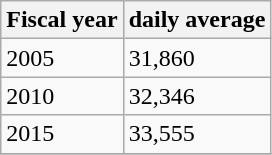<table class="wikitable">
<tr>
<th>Fiscal year</th>
<th>daily average</th>
</tr>
<tr>
<td>2005</td>
<td>31,860</td>
</tr>
<tr>
<td>2010</td>
<td>32,346</td>
</tr>
<tr>
<td>2015</td>
<td>33,555</td>
</tr>
<tr>
</tr>
</table>
